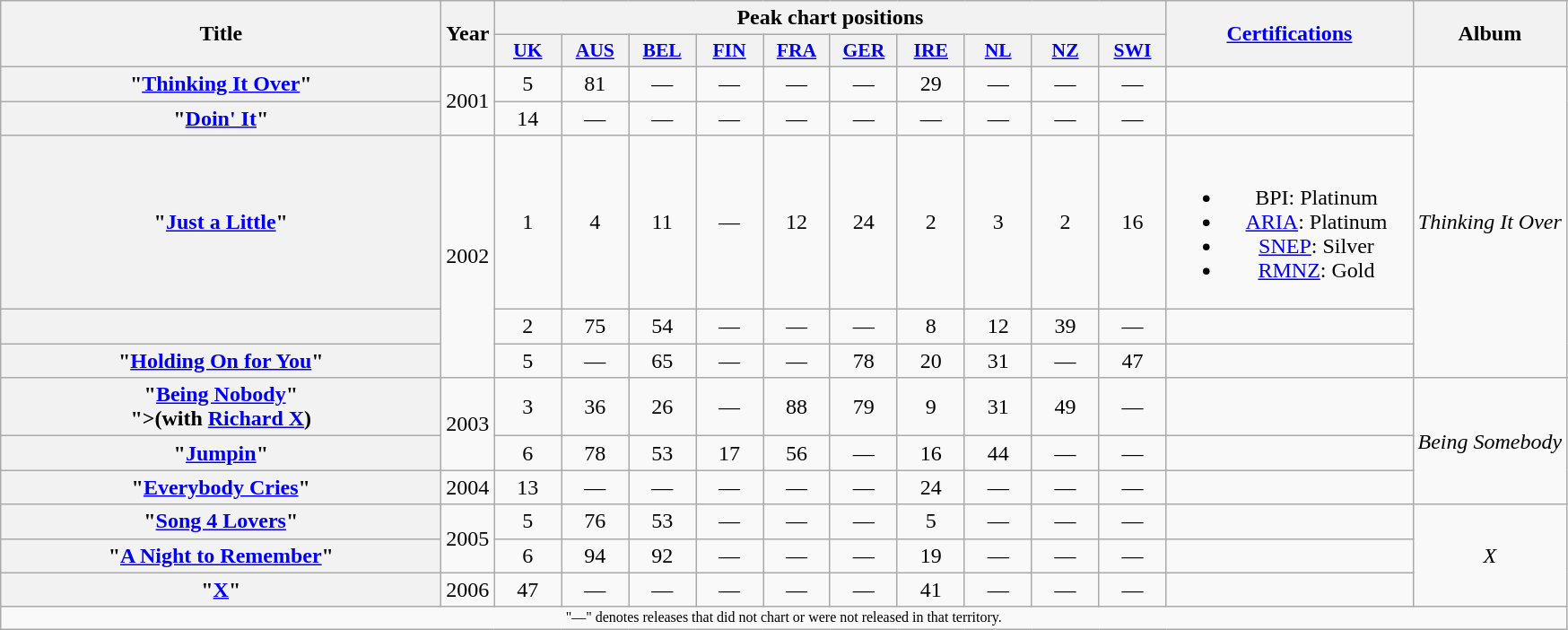<table class="wikitable plainrowheaders" style="text-align:center;" border="1">
<tr>
<th scope="col" rowspan="2" style="width:20em;">Title</th>
<th scope="col" rowspan="2">Year</th>
<th scope="col" colspan="10">Peak chart positions</th>
<th scope="col" rowspan="2" style="width:11em;"><a href='#'>Certifications</a></th>
<th scope="col" rowspan="2">Album</th>
</tr>
<tr>
<th scope="col" style="width:3em;font-size:90%;"><a href='#'>UK</a><br></th>
<th scope="col" style="width:3em;font-size:90%;"><a href='#'>AUS</a><br></th>
<th scope="col" style="width:3em;font-size:90%;"><a href='#'>BEL</a><br></th>
<th scope="col" style="width:3em;font-size:90%;"><a href='#'>FIN</a><br></th>
<th scope="col" style="width:3em;font-size:90%;"><a href='#'>FRA</a><br></th>
<th scope="col" style="width:3em;font-size:90%;"><a href='#'>GER</a><br></th>
<th scope="col" style="width:3em;font-size:90%;"><a href='#'>IRE</a><br></th>
<th scope="col" style="width:3em;font-size:90%;"><a href='#'>NL</a><br></th>
<th scope="col" style="width:3em;font-size:90%;"><a href='#'>NZ</a><br></th>
<th scope="col" style="width:3em;font-size:90%;"><a href='#'>SWI</a><br></th>
</tr>
<tr>
<th scope="row">"<a href='#'>Thinking It Over</a>"</th>
<td rowspan="2">2001</td>
<td>5</td>
<td>81</td>
<td>—</td>
<td>—</td>
<td>—</td>
<td>—</td>
<td>29</td>
<td>—</td>
<td>—</td>
<td>—</td>
<td></td>
<td rowspan="5"><em>Thinking It Over</em></td>
</tr>
<tr>
<th scope="row">"<a href='#'>Doin' It</a>"</th>
<td>14</td>
<td>—</td>
<td>—</td>
<td>—</td>
<td>—</td>
<td>—</td>
<td>—</td>
<td>—</td>
<td>—</td>
<td>—</td>
<td></td>
</tr>
<tr>
<th scope="row">"<a href='#'>Just a Little</a>"</th>
<td rowspan="3">2002</td>
<td>1</td>
<td>4</td>
<td>11</td>
<td>—</td>
<td>12</td>
<td>24</td>
<td>2</td>
<td>3</td>
<td>2</td>
<td>16</td>
<td><br><ul><li>BPI: Platinum</li><li><a href='#'>ARIA</a>: Platinum</li><li><a href='#'>SNEP</a>: Silver</li><li><a href='#'>RMNZ</a>: Gold</li></ul></td>
</tr>
<tr>
<th scope="row"></th>
<td>2</td>
<td>75</td>
<td>54</td>
<td>—</td>
<td>—</td>
<td>—</td>
<td>8</td>
<td>12</td>
<td>39</td>
<td>—</td>
<td></td>
</tr>
<tr>
<th scope="row">"<a href='#'>Holding On for You</a>"</th>
<td>5</td>
<td>—</td>
<td>65</td>
<td>—</td>
<td>—</td>
<td>78</td>
<td>20</td>
<td>31</td>
<td>—</td>
<td>47</td>
<td></td>
</tr>
<tr>
<th scope="row">"<a href='#'>Being Nobody</a>"<br><span>">(with <a href='#'>Richard X</a>)</span></th>
<td rowspan="2">2003</td>
<td>3</td>
<td>36</td>
<td>26</td>
<td>—</td>
<td>88</td>
<td>79</td>
<td>9</td>
<td>31</td>
<td>49</td>
<td>—</td>
<td></td>
<td rowspan="3"><em>Being Somebody</em></td>
</tr>
<tr>
<th scope="row">"<a href='#'>Jumpin</a>"</th>
<td>6</td>
<td>78</td>
<td>53</td>
<td>17</td>
<td>56</td>
<td>—</td>
<td>16</td>
<td>44</td>
<td>—</td>
<td>—</td>
<td></td>
</tr>
<tr>
<th scope="row">"<a href='#'>Everybody Cries</a>"</th>
<td>2004</td>
<td>13</td>
<td>—</td>
<td>—</td>
<td>—</td>
<td>—</td>
<td>—</td>
<td>24</td>
<td>—</td>
<td>—</td>
<td>—</td>
<td></td>
</tr>
<tr>
<th scope="row">"<a href='#'>Song 4 Lovers</a>"</th>
<td rowspan="2">2005</td>
<td>5</td>
<td>76</td>
<td>53</td>
<td>—</td>
<td>—</td>
<td>—</td>
<td>5</td>
<td>—</td>
<td>—</td>
<td>—</td>
<td></td>
<td rowspan="3"><em>X</em></td>
</tr>
<tr>
<th scope="row">"<a href='#'>A Night to Remember</a>"</th>
<td>6</td>
<td>94</td>
<td>92</td>
<td>—</td>
<td>—</td>
<td>—</td>
<td>19</td>
<td>—</td>
<td>—</td>
<td>—</td>
<td></td>
</tr>
<tr>
<th scope="row">"<a href='#'>X</a>"</th>
<td>2006</td>
<td>47</td>
<td>—</td>
<td>—</td>
<td>—</td>
<td>—</td>
<td>—</td>
<td>41</td>
<td>—</td>
<td>—</td>
<td>—</td>
<td></td>
</tr>
<tr>
<td align="center" colspan="15" style="font-size:8pt">"—" denotes releases that did not chart or were not released in that territory.</td>
</tr>
</table>
